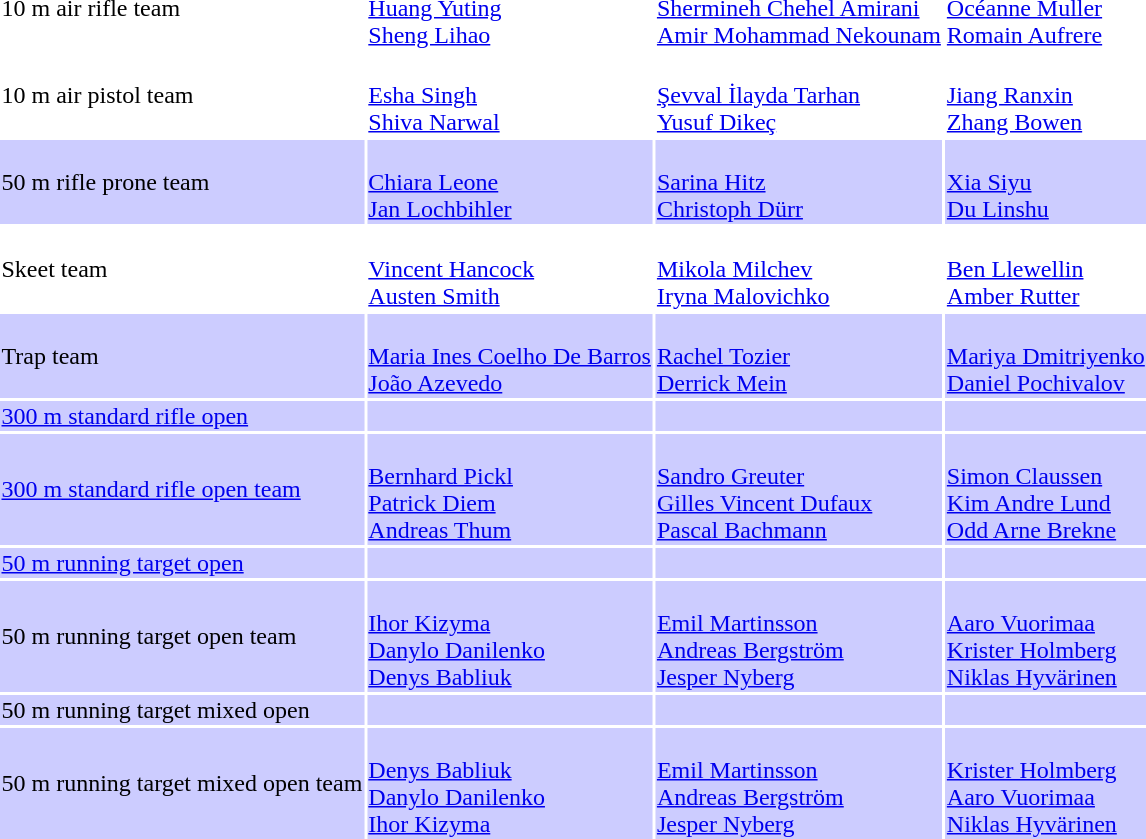<table>
<tr>
<td>10 m air rifle team</td>
<td> <br><a href='#'>Huang Yuting</a><br><a href='#'>Sheng Lihao</a></td>
<td> <br><a href='#'>Shermineh Chehel Amirani</a><br><a href='#'>Amir Mohammad Nekounam</a></td>
<td> <br><a href='#'>Océanne Muller</a><br><a href='#'>Romain Aufrere</a></td>
</tr>
<tr>
<td>10 m air pistol team</td>
<td> <br><a href='#'>Esha Singh</a><br><a href='#'>Shiva Narwal</a></td>
<td> <br><a href='#'>Şevval İlayda Tarhan</a><br><a href='#'>Yusuf Dikeç</a></td>
<td> <br><a href='#'>Jiang Ranxin</a><br><a href='#'>Zhang Bowen</a></td>
</tr>
<tr bgcolor=ccccff>
<td>50 m rifle prone team</td>
<td> <br><a href='#'>Chiara Leone</a><br><a href='#'>Jan Lochbihler</a></td>
<td> <br><a href='#'>Sarina Hitz</a><br><a href='#'>Christoph Dürr</a></td>
<td> <br><a href='#'>Xia Siyu</a><br><a href='#'>Du Linshu</a></td>
</tr>
<tr>
<td>Skeet team</td>
<td> <br><a href='#'>Vincent Hancock</a><br><a href='#'>Austen Smith</a></td>
<td> <br><a href='#'>Mikola Milchev</a><br><a href='#'>Iryna Malovichko</a></td>
<td> <br><a href='#'>Ben Llewellin</a><br><a href='#'>Amber Rutter</a></td>
</tr>
<tr bgcolor=ccccff>
<td>Trap team</td>
<td> <br><a href='#'>Maria Ines Coelho De Barros</a><br><a href='#'>João Azevedo</a></td>
<td> <br><a href='#'>Rachel Tozier</a><br><a href='#'>Derrick Mein</a></td>
<td> <br><a href='#'>Mariya Dmitriyenko</a><br><a href='#'>Daniel Pochivalov</a></td>
</tr>
<tr bgcolor=ccccff>
<td><a href='#'>300 m standard rifle open</a></td>
<td></td>
<td></td>
<td></td>
</tr>
<tr bgcolor=ccccff>
<td><a href='#'>300 m standard rifle open team</a></td>
<td> <br><a href='#'>Bernhard Pickl</a><br><a href='#'>Patrick Diem</a><br><a href='#'>Andreas Thum</a></td>
<td> <br><a href='#'>Sandro Greuter</a><br><a href='#'>Gilles Vincent Dufaux</a><br><a href='#'>Pascal Bachmann</a></td>
<td> <br><a href='#'>Simon Claussen</a><br><a href='#'>Kim Andre Lund</a><br><a href='#'>Odd Arne Brekne</a></td>
</tr>
<tr bgcolor=ccccff>
<td><a href='#'>50 m running target open</a></td>
<td></td>
<td></td>
<td></td>
</tr>
<tr bgcolor=ccccff>
<td>50 m running target open team</td>
<td> <br><a href='#'>Ihor Kizyma</a><br><a href='#'>Danylo Danilenko</a><br><a href='#'>Denys Babliuk</a></td>
<td> <br><a href='#'>Emil Martinsson</a><br><a href='#'>Andreas Bergström</a><br><a href='#'>Jesper Nyberg</a></td>
<td> <br><a href='#'>Aaro Vuorimaa</a><br><a href='#'>Krister Holmberg</a><br><a href='#'>Niklas Hyvärinen</a></td>
</tr>
<tr bgcolor=ccccff>
<td>50 m running target mixed open</td>
<td></td>
<td></td>
<td></td>
</tr>
<tr bgcolor=ccccff>
<td>50 m running target mixed open team</td>
<td> <br><a href='#'>Denys Babliuk</a><br><a href='#'>Danylo Danilenko</a><br><a href='#'>Ihor Kizyma</a></td>
<td> <br><a href='#'>Emil Martinsson</a><br><a href='#'>Andreas Bergström</a><br><a href='#'>Jesper Nyberg</a></td>
<td> <br><a href='#'>Krister Holmberg</a><br><a href='#'>Aaro Vuorimaa</a><br><a href='#'>Niklas Hyvärinen</a></td>
</tr>
</table>
